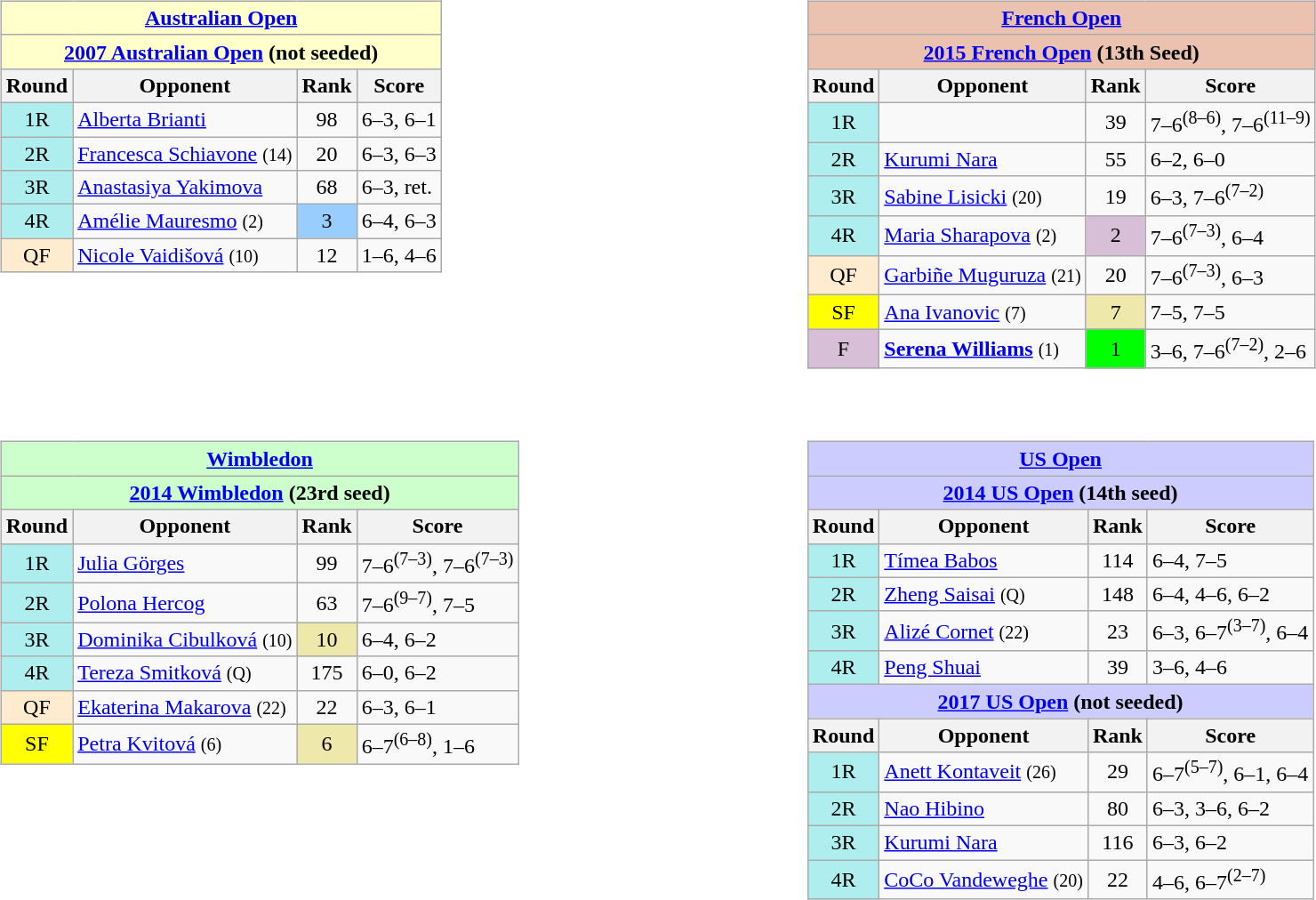<table width=95%>
<tr valign=top>
<td><br><table class="wikitable nowrap" style=float:left>
<tr>
<th colspan="4" style="background:#ffc;"><a href='#'>Australian Open</a></th>
</tr>
<tr>
<th colspan="4" style="background:#ffc;"><a href='#'>2007 Australian Open</a> (not seeded)</th>
</tr>
<tr>
<th>Round</th>
<th>Opponent</th>
<th>Rank</th>
<th>Score</th>
</tr>
<tr>
<td align="center" style="background:#afeeee;">1R</td>
<td> <a href='#'>Alberta Brianti</a></td>
<td style=text-align:center>98</td>
<td>6–3, 6–1</td>
</tr>
<tr>
<td align="center" style="background:#afeeee;">2R</td>
<td> <a href='#'>Francesca Schiavone</a> <small>(14)</small></td>
<td style=text-align:center>20</td>
<td>6–3, 6–3</td>
</tr>
<tr>
<td align="center" style="background:#afeeee;">3R</td>
<td> <a href='#'>Anastasiya Yakimova</a></td>
<td style=text-align:center>68</td>
<td>6–3, ret.</td>
</tr>
<tr>
<td align="center" style="background:#afeeee;">4R</td>
<td> <a href='#'>Amélie Mauresmo</a> <small>(2)</small></td>
<td style=text-align:center;background:#9cf>3</td>
<td>6–4, 6–3</td>
</tr>
<tr>
<td align="center" style="background:#ffebcd;">QF</td>
<td> <a href='#'>Nicole Vaidišová</a> <small>(10)</small></td>
<td style=text-align:center>12</td>
<td>1–6, 4–6</td>
</tr>
</table>
</td>
<td><br><table class="wikitable nowrap" style=float:left>
<tr>
<th colspan="4" style="background:#ebc2af;"><a href='#'>French Open</a></th>
</tr>
<tr>
<th colspan="4" style="background:#ebc2af;"><a href='#'>2015 French Open</a> (13th Seed)</th>
</tr>
<tr>
<th>Round</th>
<th>Opponent</th>
<th>Rank</th>
<th>Score</th>
</tr>
<tr>
<td align="center" style="background:#afeeee;">1R</td>
<td></td>
<td style=text-align:center>39</td>
<td>7–6<sup>(8–6)</sup>, 7–6<sup>(11–9)</sup></td>
</tr>
<tr>
<td align="center" style="background:#afeeee;">2R</td>
<td> <a href='#'>Kurumi Nara</a></td>
<td style=text-align:center>55</td>
<td>6–2, 6–0</td>
</tr>
<tr>
<td align="center" style="background:#afeeee;">3R</td>
<td> <a href='#'>Sabine Lisicki</a> <small>(20)</small></td>
<td style=text-align:center>19</td>
<td>6–3, 7–6<sup>(7–2)</sup></td>
</tr>
<tr>
<td align="center" style="background:#afeeee;">4R</td>
<td> <a href='#'>Maria Sharapova</a> <small>(2)</small></td>
<td style=text-align:center;background:thistle>2</td>
<td>7–6<sup>(7–3)</sup>, 6–4</td>
</tr>
<tr>
<td align="center" style="background:#ffebcd;">QF</td>
<td> <a href='#'>Garbiñe Muguruza</a> <small>(21)</small></td>
<td style=text-align:center>20</td>
<td>7–6<sup>(7–3)</sup>, 6–3</td>
</tr>
<tr>
<td align="center" style="background:yellow;">SF</td>
<td> <a href='#'>Ana Ivanovic</a> <small>(7)</small></td>
<td style=text-align:center;background:#eee8aa>7</td>
<td>7–5, 7–5</td>
</tr>
<tr>
<td align="center" style="background:thistle;">F</td>
<td> <strong><a href='#'>Serena Williams</a></strong> <small>(1)</small></td>
<td style=text-align:center;background:lime>1</td>
<td>3–6, 7–6<sup>(7–2)</sup>, 2–6</td>
</tr>
</table>
</td>
</tr>
<tr valign=top>
<td><br><table class="wikitable nowrap" style=float:left>
<tr>
<th colspan="4" style="background:#cfc;"><a href='#'>Wimbledon</a></th>
</tr>
<tr>
<th colspan="4" style="background:#cfc;"><a href='#'>2014 Wimbledon</a> (23rd seed)</th>
</tr>
<tr>
<th>Round</th>
<th>Opponent</th>
<th>Rank</th>
<th>Score</th>
</tr>
<tr>
<td align="center" style="background:#afeeee;">1R</td>
<td> <a href='#'>Julia Görges</a></td>
<td style=text-align:center>99</td>
<td>7–6<sup>(7–3)</sup>, 7–6<sup>(7–3)</sup></td>
</tr>
<tr>
<td align="center" style="background:#afeeee;">2R</td>
<td> <a href='#'>Polona Hercog</a></td>
<td style=text-align:center>63</td>
<td>7–6<sup>(9–7)</sup>, 7–5</td>
</tr>
<tr>
<td align="center" style="background:#afeeee;">3R</td>
<td> <a href='#'>Dominika Cibulková</a> <small>(10)</small></td>
<td style=text-align:center;background:#eee8aa>10</td>
<td>6–4, 6–2</td>
</tr>
<tr>
<td align="center" style="background:#afeeee;">4R</td>
<td> <a href='#'>Tereza Smitková</a> <small>(Q)</small></td>
<td style=text-align:center>175</td>
<td>6–0, 6–2</td>
</tr>
<tr>
<td align="center" style="background:#ffebcd;">QF</td>
<td> <a href='#'>Ekaterina Makarova</a> <small>(22)</small></td>
<td style=text-align:center>22</td>
<td>6–3, 6–1</td>
</tr>
<tr>
<td align="center" style="background:yellow;">SF</td>
<td> <a href='#'>Petra Kvitová</a> <small>(6)</small></td>
<td style=text-align:center;background:#eee8aa>6</td>
<td>6–7<sup>(6–8)</sup>, 1–6</td>
</tr>
</table>
</td>
<td><br><table class="wikitable nowrap" style=float:left>
<tr>
<th colspan="4" style="background:#ccf;"><a href='#'>US Open</a></th>
</tr>
<tr>
<th colspan="4" style="background:#ccf;"><a href='#'>2014 US Open</a> (14th seed)</th>
</tr>
<tr>
<th>Round</th>
<th>Opponent</th>
<th>Rank</th>
<th>Score</th>
</tr>
<tr>
<td align="center" style="background:#afeeee;">1R</td>
<td> <a href='#'>Tímea Babos</a></td>
<td style="text-align:center;">114</td>
<td>6–4, 7–5</td>
</tr>
<tr>
<td align="center" style="background:#afeeee;">2R</td>
<td> <a href='#'>Zheng Saisai</a> <small>(Q)</small></td>
<td style="text-align:center;">148</td>
<td>6–4, 4–6, 6–2</td>
</tr>
<tr>
<td align="center" style="background:#afeeee;">3R</td>
<td> <a href='#'>Alizé Cornet</a> <small>(22)</small></td>
<td style="text-align:center;">23</td>
<td>6–3, 6–7<sup>(3–7)</sup>, 6–4</td>
</tr>
<tr>
<td align="center" style="background:#afeeee;">4R</td>
<td> <a href='#'>Peng Shuai</a></td>
<td style="text-align:center;">39</td>
<td>3–6, 4–6</td>
</tr>
<tr>
<th colspan="4" style="background:#ccf;"><a href='#'>2017 US Open</a> (not seeded)</th>
</tr>
<tr>
<th>Round</th>
<th>Opponent</th>
<th>Rank</th>
<th>Score</th>
</tr>
<tr>
<td align="center" style="background:#afeeee;">1R</td>
<td> <a href='#'>Anett Kontaveit</a> <small>(26)</small></td>
<td style="text-align:center;">29</td>
<td>6–7<sup>(5–7)</sup>, 6–1, 6–4</td>
</tr>
<tr>
<td align="center" style="background:#afeeee;">2R</td>
<td> <a href='#'>Nao Hibino</a></td>
<td style="text-align:center;">80</td>
<td>6–3, 3–6, 6–2</td>
</tr>
<tr>
<td align="center" style="background:#afeeee;">3R</td>
<td> <a href='#'>Kurumi Nara</a></td>
<td style="text-align:center;">116</td>
<td>6–3, 6–2</td>
</tr>
<tr>
<td align="center" style="background:#afeeee;">4R</td>
<td> <a href='#'>CoCo Vandeweghe</a> <small>(20)</small></td>
<td style="text-align:center;">22</td>
<td>4–6, 6–7<sup>(2–7)</sup></td>
</tr>
</table>
</td>
</tr>
</table>
